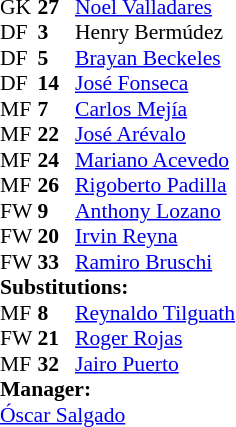<table style = "font-size: 90%" cellspacing = "0" cellpadding = "0">
<tr>
<td colspan = 4></td>
</tr>
<tr>
<th style="width:25px;"></th>
<th style="width:25px;"></th>
</tr>
<tr>
<td>GK</td>
<td><strong>27</strong></td>
<td> <a href='#'>Noel Valladares</a></td>
<td></td>
<td></td>
</tr>
<tr>
<td>DF</td>
<td><strong>3</strong></td>
<td> Henry Bermúdez</td>
</tr>
<tr>
<td>DF</td>
<td><strong>5</strong></td>
<td> <a href='#'>Brayan Beckeles</a></td>
<td></td>
<td></td>
</tr>
<tr>
<td>DF</td>
<td><strong>14</strong></td>
<td> <a href='#'>José Fonseca</a></td>
</tr>
<tr>
<td>MF</td>
<td><strong>7</strong></td>
<td> <a href='#'>Carlos Mejía</a></td>
</tr>
<tr>
<td>MF</td>
<td><strong>22</strong></td>
<td> <a href='#'>José Arévalo</a></td>
</tr>
<tr>
<td>MF</td>
<td><strong>24</strong></td>
<td> <a href='#'>Mariano Acevedo</a></td>
</tr>
<tr>
<td>MF</td>
<td><strong>26</strong></td>
<td> <a href='#'>Rigoberto Padilla</a></td>
<td></td>
<td></td>
<td></td>
<td></td>
</tr>
<tr>
<td>FW</td>
<td><strong>9</strong></td>
<td> <a href='#'>Anthony Lozano</a></td>
<td></td>
<td></td>
<td></td>
<td></td>
</tr>
<tr>
<td>FW</td>
<td><strong>20</strong></td>
<td> <a href='#'>Irvin Reyna</a></td>
<td></td>
<td></td>
</tr>
<tr>
<td>FW</td>
<td><strong>33</strong></td>
<td> <a href='#'>Ramiro Bruschi</a></td>
</tr>
<tr>
<td colspan = 3><strong>Substitutions:</strong></td>
</tr>
<tr>
<td>MF</td>
<td><strong>8</strong></td>
<td> <a href='#'>Reynaldo Tilguath</a></td>
<td></td>
<td></td>
</tr>
<tr>
<td>FW</td>
<td><strong>21</strong></td>
<td> <a href='#'>Roger Rojas</a></td>
<td></td>
<td></td>
</tr>
<tr>
<td>MF</td>
<td><strong>32</strong></td>
<td> <a href='#'>Jairo Puerto</a></td>
<td></td>
<td></td>
</tr>
<tr>
<td colspan = 3><strong>Manager:</strong></td>
</tr>
<tr>
<td colspan = 3> <a href='#'>Óscar Salgado</a></td>
</tr>
</table>
